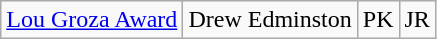<table class="wikitable">
<tr>
<td><a href='#'>Lou Groza Award</a></td>
<td>Drew Edminston</td>
<td>PK</td>
<td>JR</td>
</tr>
</table>
